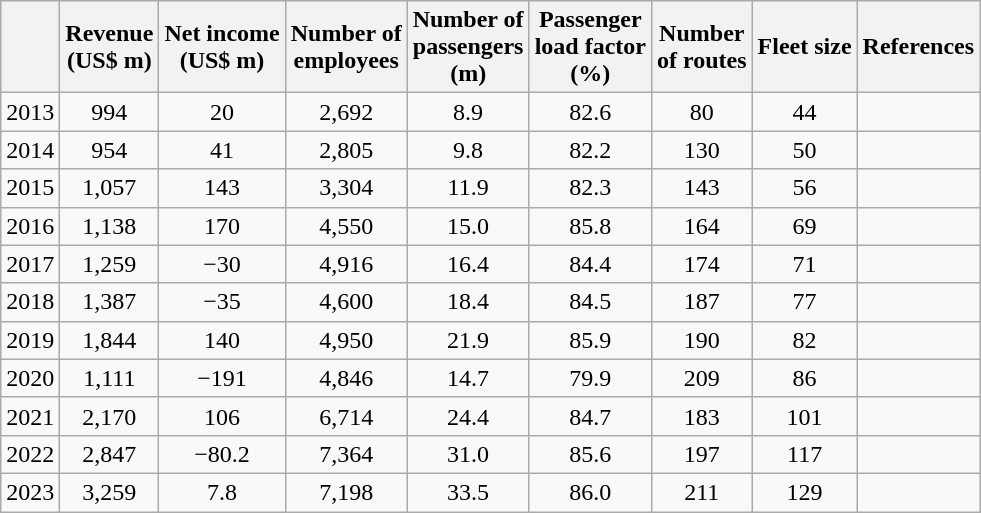<table class="wikitable" style="text-align:center;">
<tr>
<th></th>
<th>Revenue<br>(US$ m)</th>
<th>Net income<br>(US$ m)</th>
<th>Number of<br>employees</th>
<th>Number of<br>passengers<br>(m)</th>
<th>Passenger<br>load factor<br>(%)</th>
<th>Number<br>of routes</th>
<th>Fleet size</th>
<th>References</th>
</tr>
<tr>
<td style="text-align:left;">2013</td>
<td>994</td>
<td>20</td>
<td>2,692</td>
<td>8.9</td>
<td>82.6</td>
<td>80</td>
<td>44</td>
<td></td>
</tr>
<tr>
<td style="text-align:left;">2014</td>
<td>954</td>
<td>41</td>
<td>2,805</td>
<td>9.8</td>
<td>82.2</td>
<td>130</td>
<td>50</td>
<td></td>
</tr>
<tr>
<td style="text-align:left;">2015</td>
<td>1,057</td>
<td>143</td>
<td>3,304</td>
<td>11.9</td>
<td>82.3</td>
<td>143</td>
<td>56</td>
<td></td>
</tr>
<tr>
<td style="text-align:left;">2016</td>
<td>1,138</td>
<td>170</td>
<td>4,550</td>
<td>15.0</td>
<td>85.8</td>
<td>164</td>
<td>69</td>
<td></td>
</tr>
<tr>
<td style="text-align:left;">2017</td>
<td>1,259</td>
<td><span>−30</span></td>
<td>4,916</td>
<td>16.4</td>
<td>84.4</td>
<td>174</td>
<td>71</td>
<td></td>
</tr>
<tr>
<td style="text-align:left;">2018</td>
<td>1,387</td>
<td><span>−35</span></td>
<td>4,600</td>
<td>18.4</td>
<td>84.5</td>
<td>187</td>
<td>77</td>
<td></td>
</tr>
<tr>
<td style="text-align:left;">2019</td>
<td>1,844</td>
<td>140</td>
<td>4,950</td>
<td>21.9</td>
<td>85.9</td>
<td>190</td>
<td>82</td>
<td></td>
</tr>
<tr>
<td style="text-align:left;">2020</td>
<td>1,111</td>
<td><span>−191</span></td>
<td>4,846</td>
<td>14.7</td>
<td>79.9</td>
<td>209</td>
<td>86</td>
<td></td>
</tr>
<tr>
<td>2021</td>
<td>2,170</td>
<td>106</td>
<td>6,714</td>
<td>24.4</td>
<td>84.7</td>
<td>183</td>
<td>101</td>
<td></td>
</tr>
<tr>
<td>2022</td>
<td>2,847</td>
<td><span>−80.2</span></td>
<td>7,364</td>
<td>31.0</td>
<td>85.6</td>
<td>197</td>
<td>117</td>
<td></td>
</tr>
<tr>
<td>2023</td>
<td>3,259</td>
<td>7.8</td>
<td>7,198</td>
<td>33.5</td>
<td>86.0</td>
<td>211</td>
<td>129</td>
<td></td>
</tr>
</table>
